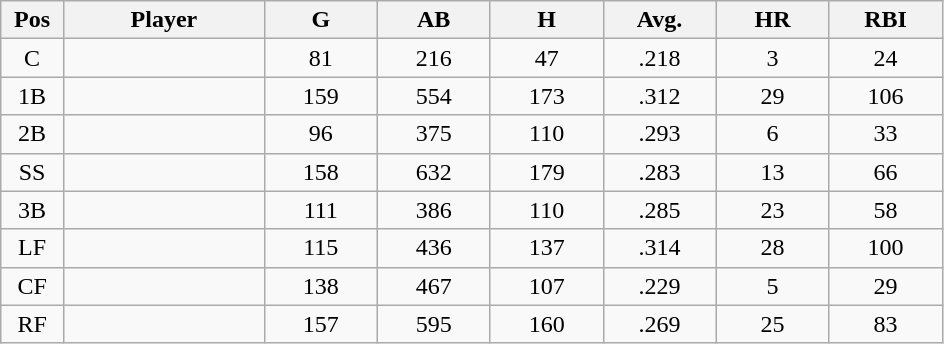<table class="wikitable sortable">
<tr>
<th bgcolor="#DDDDFF" width="5%">Pos</th>
<th bgcolor="#DDDDFF" width="16%">Player</th>
<th bgcolor="#DDDDFF" width="9%">G</th>
<th bgcolor="#DDDDFF" width="9%">AB</th>
<th bgcolor="#DDDDFF" width="9%">H</th>
<th bgcolor="#DDDDFF" width="9%">Avg.</th>
<th bgcolor="#DDDDFF" width="9%">HR</th>
<th bgcolor="#DDDDFF" width="9%">RBI</th>
</tr>
<tr align="center">
<td>C</td>
<td></td>
<td>81</td>
<td>216</td>
<td>47</td>
<td>.218</td>
<td>3</td>
<td>24</td>
</tr>
<tr align="center">
<td>1B</td>
<td></td>
<td>159</td>
<td>554</td>
<td>173</td>
<td>.312</td>
<td>29</td>
<td>106</td>
</tr>
<tr align="center">
<td>2B</td>
<td></td>
<td>96</td>
<td>375</td>
<td>110</td>
<td>.293</td>
<td>6</td>
<td>33</td>
</tr>
<tr align="center">
<td>SS</td>
<td></td>
<td>158</td>
<td>632</td>
<td>179</td>
<td>.283</td>
<td>13</td>
<td>66</td>
</tr>
<tr align="center">
<td>3B</td>
<td></td>
<td>111</td>
<td>386</td>
<td>110</td>
<td>.285</td>
<td>23</td>
<td>58</td>
</tr>
<tr align="center">
<td>LF</td>
<td></td>
<td>115</td>
<td>436</td>
<td>137</td>
<td>.314</td>
<td>28</td>
<td>100</td>
</tr>
<tr align="center">
<td>CF</td>
<td></td>
<td>138</td>
<td>467</td>
<td>107</td>
<td>.229</td>
<td>5</td>
<td>29</td>
</tr>
<tr align="center">
<td>RF</td>
<td></td>
<td>157</td>
<td>595</td>
<td>160</td>
<td>.269</td>
<td>25</td>
<td>83</td>
</tr>
</table>
